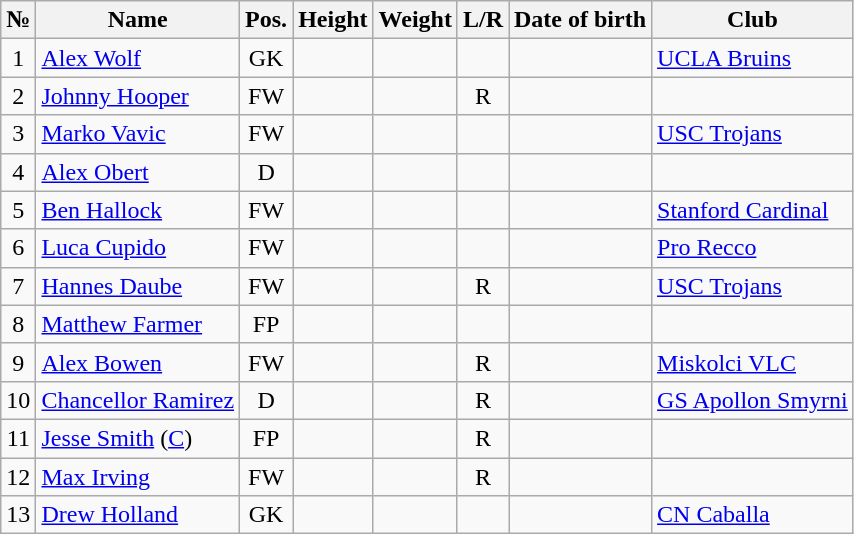<table class="wikitable sortable" text-align:center;">
<tr>
<th>№</th>
<th>Name</th>
<th>Pos.</th>
<th>Height</th>
<th>Weight</th>
<th>L/R</th>
<th>Date of birth</th>
<th>Club</th>
</tr>
<tr>
<td style="text-align:center;">1</td>
<td style="text-align:left;"><a href='#'>Alex Wolf</a></td>
<td style="text-align:center;">GK</td>
<td></td>
<td></td>
<td></td>
<td style="text-align:left;"></td>
<td style="text-align:left;"> <a href='#'>UCLA Bruins</a></td>
</tr>
<tr>
<td style="text-align:center;">2</td>
<td style="text-align:left;"><a href='#'>Johnny Hooper</a></td>
<td style="text-align:center;">FW</td>
<td></td>
<td></td>
<td style="text-align:center;">R</td>
<td style="text-align:left;"></td>
<td style="text-align:left;"></td>
</tr>
<tr>
<td style="text-align:center;">3</td>
<td style="text-align:left;"><a href='#'>Marko Vavic</a></td>
<td style="text-align:center;">FW</td>
<td></td>
<td></td>
<td></td>
<td style="text-align:left;"></td>
<td style="text-align:left;"> <a href='#'>USC Trojans</a></td>
</tr>
<tr>
<td style="text-align:center;">4</td>
<td style="text-align:left;"><a href='#'>Alex Obert</a></td>
<td style="text-align:center;">D</td>
<td></td>
<td></td>
<td></td>
<td style="text-align:left;"></td>
<td style="text-align:left;"></td>
</tr>
<tr>
<td style="text-align:center;">5</td>
<td style="text-align:left;"><a href='#'>Ben Hallock</a></td>
<td style="text-align:center;">FW</td>
<td></td>
<td></td>
<td></td>
<td style="text-align:left;"></td>
<td style="text-align:left;"> <a href='#'>Stanford Cardinal</a></td>
</tr>
<tr>
<td style="text-align:center;">6</td>
<td style="text-align:left;"><a href='#'>Luca Cupido</a></td>
<td style="text-align:center;">FW</td>
<td></td>
<td></td>
<td></td>
<td style="text-align:left;"></td>
<td style="text-align:left;"> <a href='#'>Pro Recco</a></td>
</tr>
<tr>
<td style="text-align:center;">7</td>
<td style="text-align:left;"><a href='#'>Hannes Daube</a></td>
<td style="text-align:center;">FW</td>
<td></td>
<td></td>
<td style="text-align:center;">R</td>
<td style="text-align:left;"></td>
<td style="text-align:left;"> <a href='#'>USC Trojans</a></td>
</tr>
<tr>
<td style="text-align:center;">8</td>
<td style="text-align:left;"><a href='#'>Matthew Farmer</a></td>
<td style="text-align:center;">FP</td>
<td></td>
<td></td>
<td></td>
<td style="text-align:left;"></td>
<td style="text-align:left;"></td>
</tr>
<tr>
<td style="text-align:center;">9</td>
<td style="text-align:left;"><a href='#'>Alex Bowen</a></td>
<td style="text-align:center;">FW</td>
<td></td>
<td></td>
<td style="text-align:center;">R</td>
<td style="text-align:left;"></td>
<td style="text-align:left;"> <a href='#'>Miskolci VLC</a></td>
</tr>
<tr>
<td style="text-align:center;">10</td>
<td style="text-align:left;"><a href='#'>Chancellor Ramirez</a></td>
<td style="text-align:center;">D</td>
<td></td>
<td></td>
<td style="text-align:center;">R</td>
<td style="text-align:left;"></td>
<td style="text-align:left;"> <a href='#'>GS Apollon Smyrni</a></td>
</tr>
<tr>
<td style="text-align:center;">11</td>
<td style="text-align:left;"><a href='#'>Jesse Smith</a> (<a href='#'>C</a>)</td>
<td style="text-align:center;">FP</td>
<td></td>
<td></td>
<td style="text-align:center;">R</td>
<td style="text-align:left;"></td>
<td style="text-align:left;"></td>
</tr>
<tr>
<td style="text-align:center;">12</td>
<td style="text-align:left;"><a href='#'>Max Irving</a></td>
<td style="text-align:center;">FW</td>
<td></td>
<td></td>
<td style="text-align:center;">R</td>
<td style="text-align:left;"></td>
<td style="text-align:left;"></td>
</tr>
<tr>
<td style="text-align:center;">13</td>
<td style="text-align:left;"><a href='#'>Drew Holland</a></td>
<td style="text-align:center;">GK</td>
<td></td>
<td></td>
<td></td>
<td style="text-align:left;"></td>
<td style="text-align:left;"> <a href='#'>CN Caballa</a></td>
</tr>
</table>
